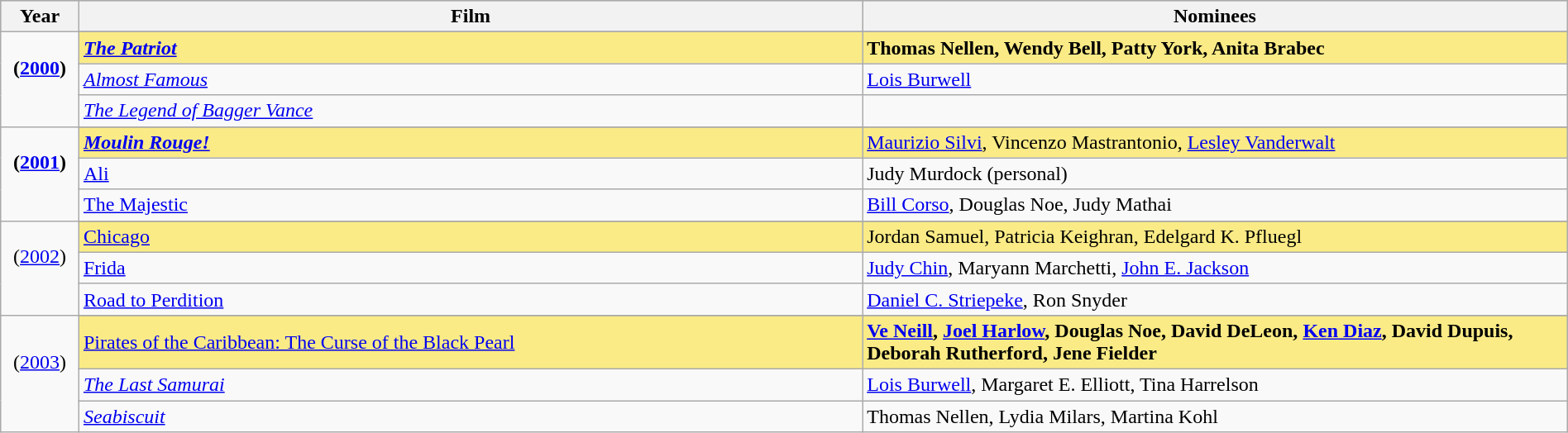<table class="wikitable" style="width:100%">
<tr bgcolor="#bebebe">
<th width="5%">Year</th>
<th width="50%">Film</th>
<th width="45%">Nominees</th>
</tr>
<tr>
<td rowspan=4 style="text-align:center"><strong>(<a href='#'>2000</a>)</strong><br> <br> </td>
</tr>
<tr style="background:#FAEB86">
<td><strong><em><a href='#'>The Patriot</a></em></strong></td>
<td><strong>Thomas Nellen, Wendy Bell, Patty York, Anita Brabec</strong></td>
</tr>
<tr>
<td><em><a href='#'>Almost Famous</a></em></td>
<td><a href='#'>Lois Burwell</a></td>
</tr>
<tr>
<td><em><a href='#'>The Legend of Bagger Vance</a></em></td>
<td></td>
</tr>
<tr>
<td rowspan=4 style="text-align:center"><strong>(<a href='#'>2001</a>)</strong><br> <br> </td>
</tr>
<tr style="background:#FAEB86">
<td><strong><em><a href='#'>Moulin Rouge!</a><em> <strong></td>
<td></strong><a href='#'>Maurizio Silvi</a>, Vincenzo Mastrantonio, <a href='#'>Lesley Vanderwalt</a><strong></td>
</tr>
<tr>
<td></em><a href='#'>Ali</a><em></td>
<td>Judy Murdock (personal)</td>
</tr>
<tr>
<td></em><a href='#'>The Majestic</a><em></td>
<td><a href='#'>Bill Corso</a>, Douglas Noe, Judy Mathai</td>
</tr>
<tr>
<td rowspan=4 style="text-align:center"></strong>(<a href='#'>2002</a>)<strong><br> <br> </td>
</tr>
<tr style="background:#FAEB86">
<td></em></strong><a href='#'>Chicago</a><strong><em></td>
<td></strong>Jordan Samuel, Patricia Keighran, Edelgard K. Pfluegl<strong></td>
</tr>
<tr>
<td></em><a href='#'>Frida</a><em></td>
<td><a href='#'>Judy Chin</a>, Maryann Marchetti, <a href='#'>John E. Jackson</a></td>
</tr>
<tr>
<td></em><a href='#'>Road to Perdition</a><em></td>
<td><a href='#'>Daniel C. Striepeke</a>, Ron Snyder</td>
</tr>
<tr>
<td rowspan=4 style="text-align:center"></strong>(<a href='#'>2003</a>)<strong><br> <br></td>
</tr>
<tr style="background:#FAEB86">
<td></em></strong><a href='#'>Pirates of the Caribbean: The Curse of the Black Pearl</a></em> </strong></td>
<td><strong><a href='#'>Ve Neill</a>, <a href='#'>Joel Harlow</a>, Douglas Noe, David DeLeon, <a href='#'>Ken Diaz</a>, David Dupuis, Deborah Rutherford, Jene Fielder</strong></td>
</tr>
<tr>
<td><em><a href='#'>The Last Samurai</a></em></td>
<td><a href='#'>Lois Burwell</a>, Margaret E. Elliott, Tina Harrelson</td>
</tr>
<tr>
<td><em><a href='#'>Seabiscuit</a></em></td>
<td>Thomas Nellen, Lydia Milars, Martina Kohl</td>
</tr>
</table>
